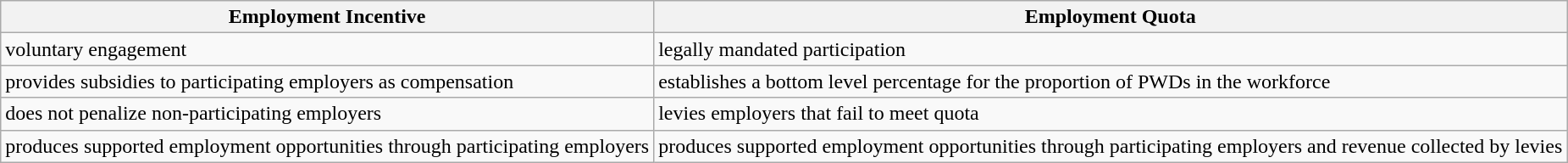<table class="wikitable sortable">
<tr>
<th>Employment Incentive</th>
<th>Employment Quota</th>
</tr>
<tr>
<td>voluntary engagement</td>
<td>legally mandated participation</td>
</tr>
<tr>
<td>provides subsidies to participating employers as compensation</td>
<td>establishes a bottom level percentage for the proportion of PWDs in the workforce</td>
</tr>
<tr>
<td>does not penalize non-participating employers</td>
<td>levies employers that fail to meet quota</td>
</tr>
<tr>
<td>produces supported employment opportunities through participating employers</td>
<td>produces supported employment opportunities through participating employers and revenue collected by levies</td>
</tr>
</table>
